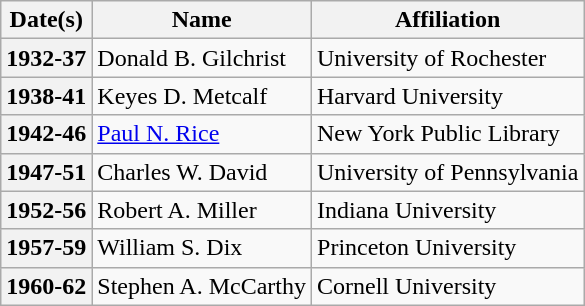<table class="wikitable">
<tr>
<th scope="col">Date(s)</th>
<th scope="col">Name</th>
<th scope="col">Affiliation</th>
</tr>
<tr>
<th scope="row">1932-37</th>
<td>Donald B. Gilchrist</td>
<td>University of Rochester</td>
</tr>
<tr>
<th scope="row">1938-41</th>
<td>Keyes D. Metcalf</td>
<td>Harvard University</td>
</tr>
<tr>
<th scope="row">1942-46</th>
<td><a href='#'>Paul N. Rice</a></td>
<td>New York Public Library</td>
</tr>
<tr>
<th scope="row">1947-51</th>
<td>Charles W. David</td>
<td>University of Pennsylvania</td>
</tr>
<tr>
<th scope="row">1952-56</th>
<td>Robert A. Miller</td>
<td>Indiana University</td>
</tr>
<tr>
<th scope="row">1957-59</th>
<td>William S. Dix</td>
<td>Princeton University</td>
</tr>
<tr>
<th scope="row">1960-62</th>
<td>Stephen A. McCarthy</td>
<td>Cornell University</td>
</tr>
</table>
